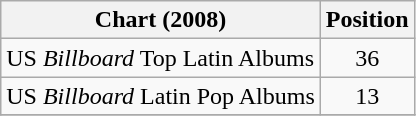<table class="wikitable sortable">
<tr>
<th>Chart (2008)</th>
<th>Position</th>
</tr>
<tr>
<td>US <em>Billboard</em> Top Latin Albums</td>
<td style="text-align:center;">36</td>
</tr>
<tr>
<td>US <em>Billboard</em> Latin Pop Albums</td>
<td style="text-align:center;">13</td>
</tr>
<tr>
</tr>
</table>
